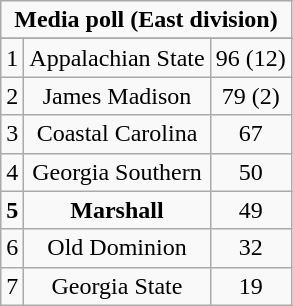<table class="wikitable" style="display: inline-table;">
<tr>
<td align="center" Colspan="3"><strong>Media poll (East division)</strong></td>
</tr>
<tr align="center">
</tr>
<tr align="center">
<td>1</td>
<td>Appalachian State</td>
<td>96 (12)</td>
</tr>
<tr align="center">
<td>2</td>
<td>James Madison</td>
<td>79 (2)</td>
</tr>
<tr align="center">
<td>3</td>
<td>Coastal Carolina</td>
<td>67</td>
</tr>
<tr align="center">
<td>4</td>
<td>Georgia Southern</td>
<td>50</td>
</tr>
<tr align="center">
<td><strong>5</strong></td>
<td><strong>Marshall</strong></td>
<td>49</td>
</tr>
<tr align="center">
<td>6</td>
<td>Old Dominion</td>
<td>32</td>
</tr>
<tr align="center">
<td>7</td>
<td>Georgia State</td>
<td>19</td>
</tr>
</table>
